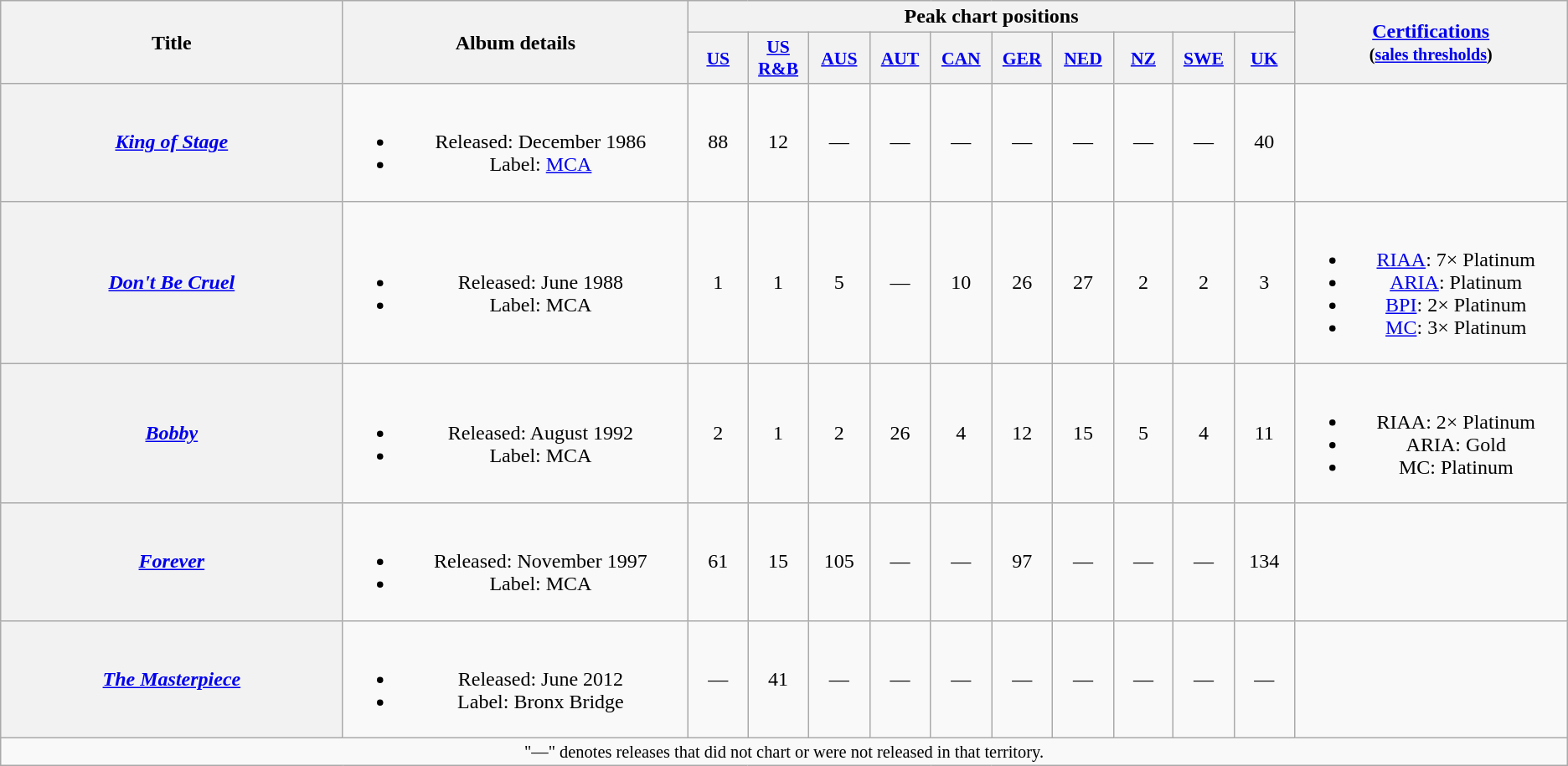<table class="wikitable plainrowheaders" style="text-align:center;">
<tr>
<th scope="col" rowspan="2" style="width:18em;">Title</th>
<th scope="col" rowspan="2" style="width:18em;">Album details</th>
<th scope="col" colspan="10">Peak chart positions</th>
<th rowspan="2" style="width:14em;"><a href='#'>Certifications</a><br><small>(<a href='#'>sales thresholds</a>)</small></th>
</tr>
<tr>
<th scope="col" style="width:3em;font-size:90%;"><a href='#'>US</a><br></th>
<th scope="col" style="width:3em;font-size:90%;"><a href='#'>US R&B</a><br></th>
<th scope="col" style="width:3em;font-size:90%;"><a href='#'>AUS</a><br></th>
<th scope="col" style="width:3em;font-size:90%;"><a href='#'>AUT</a><br></th>
<th scope="col" style="width:3em;font-size:90%;"><a href='#'>CAN</a><br></th>
<th scope="col" style="width:3em;font-size:90%;"><a href='#'>GER</a><br></th>
<th scope="col" style="width:3em;font-size:90%;"><a href='#'>NED</a><br></th>
<th scope="col" style="width:3em;font-size:90%;"><a href='#'>NZ</a><br></th>
<th scope="col" style="width:3em;font-size:90%;"><a href='#'>SWE</a><br></th>
<th scope="col" style="width:3em;font-size:90%;"><a href='#'>UK</a><br></th>
</tr>
<tr>
<th scope="row"><em><a href='#'>King of Stage</a></em></th>
<td><br><ul><li>Released: December 1986</li><li>Label: <a href='#'>MCA</a></li></ul></td>
<td>88</td>
<td>12</td>
<td>—</td>
<td>—</td>
<td>—</td>
<td>—</td>
<td>—</td>
<td>—</td>
<td>—</td>
<td>40</td>
<td></td>
</tr>
<tr>
<th scope="row"><em><a href='#'>Don't Be Cruel</a></em></th>
<td><br><ul><li>Released: June 1988</li><li>Label: MCA</li></ul></td>
<td>1</td>
<td>1</td>
<td>5</td>
<td>—</td>
<td>10</td>
<td>26</td>
<td>27</td>
<td>2</td>
<td>2</td>
<td>3</td>
<td><br><ul><li><a href='#'>RIAA</a>: 7× Platinum</li><li><a href='#'>ARIA</a>: Platinum</li><li><a href='#'>BPI</a>: 2× Platinum</li><li><a href='#'>MC</a>: 3× Platinum</li></ul></td>
</tr>
<tr>
<th scope="row"><em><a href='#'>Bobby</a></em></th>
<td><br><ul><li>Released: August 1992</li><li>Label: MCA</li></ul></td>
<td>2</td>
<td>1</td>
<td>2</td>
<td>26</td>
<td>4</td>
<td>12</td>
<td>15</td>
<td>5</td>
<td>4</td>
<td>11</td>
<td><br><ul><li>RIAA: 2× Platinum</li><li>ARIA: Gold</li><li>MC: Platinum</li></ul></td>
</tr>
<tr>
<th scope="row"><em><a href='#'>Forever</a></em></th>
<td><br><ul><li>Released: November 1997</li><li>Label: MCA</li></ul></td>
<td>61</td>
<td>15</td>
<td>105</td>
<td>—</td>
<td>—</td>
<td>97</td>
<td>—</td>
<td>—</td>
<td>—</td>
<td>134</td>
<td></td>
</tr>
<tr>
<th scope="row"><em><a href='#'>The Masterpiece</a></em></th>
<td><br><ul><li>Released: June 2012</li><li>Label: Bronx Bridge</li></ul></td>
<td>—</td>
<td>41</td>
<td>—</td>
<td>—</td>
<td>—</td>
<td>—</td>
<td>—</td>
<td>—</td>
<td>—</td>
<td>—</td>
<td></td>
</tr>
<tr>
<td colspan="13" style="font-size:85%">"—" denotes releases that did not chart or were not released in that territory.</td>
</tr>
</table>
